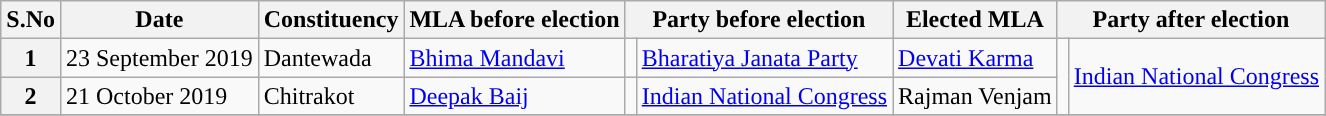<table class="wikitable sortable">
<tr>
<th>S.No</th>
<th>Date</th>
<th>Constituency</th>
<th>MLA before election</th>
<th colspan="2">Party before election</th>
<th>Elected MLA</th>
<th colspan="2">Party after election</th>
</tr>
<tr>
<th>1</th>
<td>23 September 2019</td>
<td>Dantewada</td>
<td><a href='#'>Bhima Mandavi</a></td>
<td></td>
<td><a href='#'>Bharatiya Janata Party</a></td>
<td><a href='#'>Devati Karma</a></td>
<td rowspan="2"></td>
<td rowspan="2"><a href='#'>Indian National Congress</a></td>
</tr>
<tr>
<th>2</th>
<td>21 October 2019</td>
<td>Chitrakot</td>
<td><a href='#'>Deepak Baij</a></td>
<td></td>
<td><a href='#'>Indian National Congress</a></td>
<td>Rajman Venjam</td>
</tr>
<tr>
</tr>
</table>
